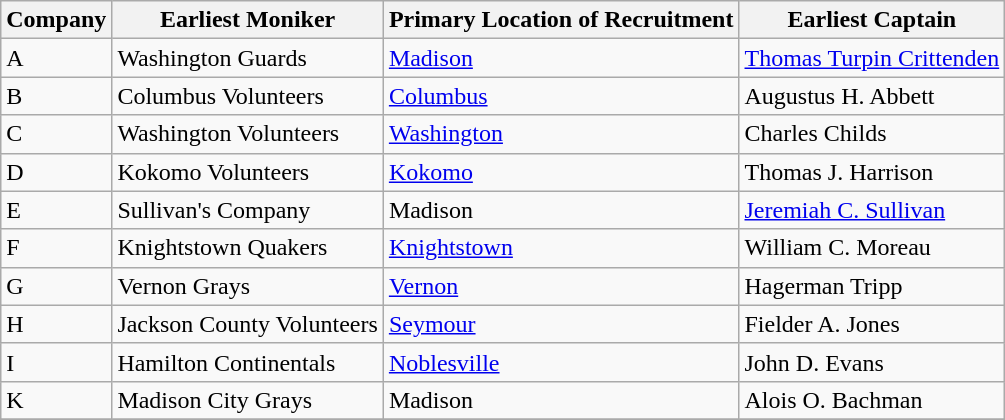<table class="wikitable">
<tr>
<th>Company</th>
<th>Earliest Moniker</th>
<th>Primary Location of Recruitment</th>
<th>Earliest Captain</th>
</tr>
<tr>
<td>A</td>
<td>Washington Guards</td>
<td><a href='#'>Madison</a></td>
<td><a href='#'>Thomas Turpin Crittenden</a></td>
</tr>
<tr>
<td>B</td>
<td>Columbus Volunteers</td>
<td><a href='#'>Columbus</a></td>
<td>Augustus H. Abbett</td>
</tr>
<tr>
<td>C</td>
<td>Washington Volunteers</td>
<td><a href='#'>Washington</a></td>
<td>Charles Childs</td>
</tr>
<tr>
<td>D</td>
<td>Kokomo Volunteers</td>
<td><a href='#'>Kokomo</a></td>
<td>Thomas J. Harrison</td>
</tr>
<tr>
<td>E</td>
<td>Sullivan's Company</td>
<td>Madison</td>
<td><a href='#'>Jeremiah C. Sullivan</a></td>
</tr>
<tr>
<td>F</td>
<td>Knightstown Quakers</td>
<td><a href='#'>Knightstown</a></td>
<td>William C. Moreau</td>
</tr>
<tr>
<td>G</td>
<td>Vernon Grays</td>
<td><a href='#'>Vernon</a></td>
<td>Hagerman Tripp</td>
</tr>
<tr>
<td>H</td>
<td>Jackson County Volunteers</td>
<td><a href='#'>Seymour</a></td>
<td>Fielder A. Jones</td>
</tr>
<tr>
<td>I</td>
<td>Hamilton Continentals</td>
<td><a href='#'>Noblesville</a></td>
<td>John D. Evans</td>
</tr>
<tr>
<td>K</td>
<td>Madison City Grays</td>
<td>Madison</td>
<td>Alois O. Bachman</td>
</tr>
<tr>
</tr>
</table>
